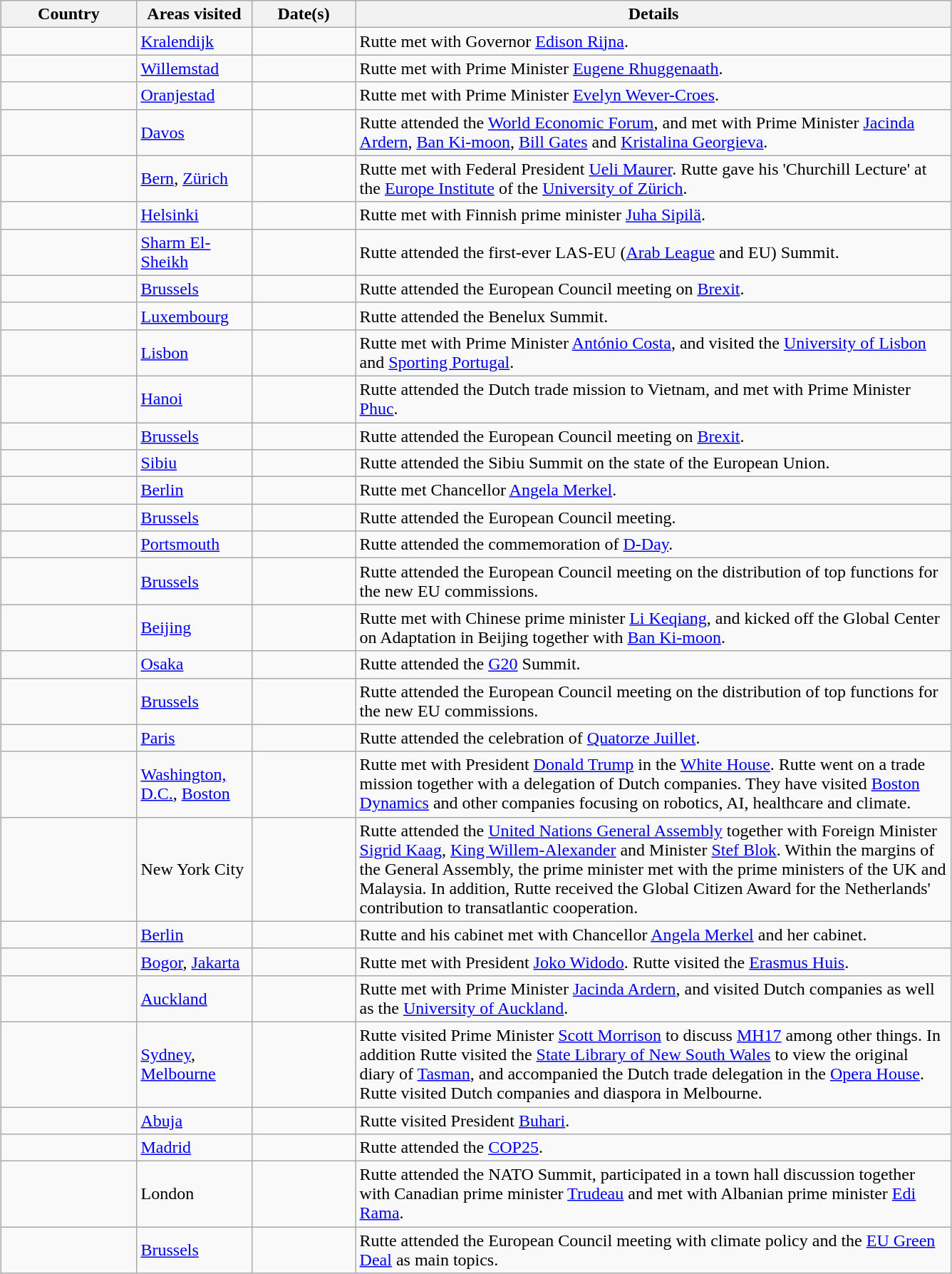<table class="wikitable sortable outercollapse" style="margin: 1em auto 1em auto">
<tr>
<th width=120>Country</th>
<th width=100>Areas visited</th>
<th width=90>Date(s)</th>
<th width=550 class=unsortable>Details</th>
</tr>
<tr>
<td></td>
<td><a href='#'>Kralendijk</a></td>
<td></td>
<td>Rutte met with Governor <a href='#'>Edison Rijna</a>.</td>
</tr>
<tr>
<td></td>
<td><a href='#'>Willemstad</a></td>
<td></td>
<td>Rutte met with Prime Minister <a href='#'>Eugene Rhuggenaath</a>.</td>
</tr>
<tr>
<td></td>
<td><a href='#'>Oranjestad</a></td>
<td></td>
<td>Rutte met with Prime Minister <a href='#'>Evelyn Wever-Croes</a>.</td>
</tr>
<tr>
<td></td>
<td><a href='#'>Davos</a></td>
<td></td>
<td>Rutte attended the <a href='#'>World Economic Forum</a>, and met with Prime Minister <a href='#'>Jacinda Ardern</a>, <a href='#'>Ban Ki-moon</a>, <a href='#'>Bill Gates</a> and <a href='#'>Kristalina Georgieva</a>.</td>
</tr>
<tr>
<td></td>
<td><a href='#'>Bern</a>, <a href='#'>Zürich</a></td>
<td></td>
<td>Rutte met with Federal President <a href='#'>Ueli Maurer</a>. Rutte gave his 'Churchill Lecture' at the <a href='#'>Europe Institute</a> of the <a href='#'>University of Zürich</a>.</td>
</tr>
<tr>
<td></td>
<td><a href='#'>Helsinki</a></td>
<td></td>
<td>Rutte met with Finnish prime minister <a href='#'>Juha Sipilä</a>.</td>
</tr>
<tr>
<td></td>
<td><a href='#'>Sharm El-Sheikh</a></td>
<td></td>
<td>Rutte attended the first-ever LAS-EU (<a href='#'>Arab League</a> and EU) Summit.</td>
</tr>
<tr>
<td></td>
<td><a href='#'>Brussels</a></td>
<td></td>
<td>Rutte attended the European Council meeting on <a href='#'>Brexit</a>.</td>
</tr>
<tr>
<td></td>
<td><a href='#'>Luxembourg</a></td>
<td></td>
<td>Rutte attended the Benelux Summit.</td>
</tr>
<tr>
<td></td>
<td><a href='#'>Lisbon</a></td>
<td></td>
<td>Rutte met with Prime Minister <a href='#'>António Costa</a>, and visited the <a href='#'>University of Lisbon</a> and <a href='#'>Sporting Portugal</a>.</td>
</tr>
<tr>
<td></td>
<td><a href='#'>Hanoi</a></td>
<td></td>
<td>Rutte attended the Dutch trade mission to Vietnam, and met with Prime Minister <a href='#'>Phuc</a>.</td>
</tr>
<tr>
<td></td>
<td><a href='#'>Brussels</a></td>
<td></td>
<td>Rutte attended the European Council meeting on <a href='#'>Brexit</a>.</td>
</tr>
<tr>
<td></td>
<td><a href='#'>Sibiu</a></td>
<td></td>
<td>Rutte attended the Sibiu Summit on the state of the European Union.</td>
</tr>
<tr>
<td></td>
<td><a href='#'>Berlin</a></td>
<td></td>
<td>Rutte met Chancellor <a href='#'>Angela Merkel</a>.</td>
</tr>
<tr>
<td></td>
<td><a href='#'>Brussels</a></td>
<td></td>
<td>Rutte attended the European Council meeting.</td>
</tr>
<tr>
<td></td>
<td><a href='#'>Portsmouth</a></td>
<td></td>
<td>Rutte attended the commemoration of <a href='#'>D-Day</a>.</td>
</tr>
<tr>
<td></td>
<td><a href='#'>Brussels</a></td>
<td></td>
<td>Rutte attended the European Council meeting on the distribution of top functions for the new EU commissions.</td>
</tr>
<tr>
<td></td>
<td><a href='#'>Beijing</a></td>
<td></td>
<td>Rutte met with Chinese prime minister <a href='#'>Li Keqiang</a>, and kicked off the Global Center on Adaptation in Beijing together with <a href='#'>Ban Ki-moon</a>.</td>
</tr>
<tr>
<td></td>
<td><a href='#'>Osaka</a></td>
<td></td>
<td>Rutte attended the <a href='#'>G20</a> Summit.</td>
</tr>
<tr>
<td></td>
<td><a href='#'>Brussels</a></td>
<td></td>
<td>Rutte attended the European Council meeting on the distribution of top functions for the new EU commissions.</td>
</tr>
<tr>
<td></td>
<td><a href='#'>Paris</a></td>
<td></td>
<td>Rutte attended the celebration of <a href='#'>Quatorze Juillet</a>.</td>
</tr>
<tr>
<td></td>
<td><a href='#'>Washington, D.C.</a>, <a href='#'>Boston</a></td>
<td></td>
<td>Rutte met with President <a href='#'>Donald Trump</a> in the <a href='#'>White House</a>. Rutte went on a trade mission together with a delegation of Dutch companies. They have visited <a href='#'>Boston Dynamics</a> and other companies focusing on robotics, AI, healthcare and climate.</td>
</tr>
<tr>
<td></td>
<td>New York City</td>
<td></td>
<td>Rutte attended the <a href='#'>United Nations General Assembly</a> together with Foreign Minister <a href='#'>Sigrid Kaag</a>, <a href='#'>King Willem-Alexander</a> and Minister <a href='#'>Stef Blok</a>. Within the margins of the General Assembly, the prime minister met with the prime ministers of the UK and Malaysia. In addition, Rutte received the Global Citizen Award for the Netherlands' contribution to transatlantic cooperation.</td>
</tr>
<tr>
<td></td>
<td><a href='#'>Berlin</a></td>
<td></td>
<td>Rutte and his cabinet met with Chancellor <a href='#'>Angela Merkel</a> and her cabinet.</td>
</tr>
<tr>
<td></td>
<td><a href='#'>Bogor</a>, <a href='#'>Jakarta</a></td>
<td></td>
<td>Rutte met with President <a href='#'>Joko Widodo</a>. Rutte visited the <a href='#'>Erasmus Huis</a>.</td>
</tr>
<tr>
<td></td>
<td><a href='#'>Auckland</a></td>
<td></td>
<td>Rutte met with Prime Minister <a href='#'>Jacinda Ardern</a>, and visited Dutch companies as well as the <a href='#'>University of Auckland</a>.</td>
</tr>
<tr>
<td></td>
<td><a href='#'>Sydney</a>, <a href='#'>Melbourne</a></td>
<td></td>
<td>Rutte visited Prime Minister <a href='#'>Scott Morrison</a> to discuss <a href='#'>MH17</a> among other things. In addition Rutte visited the <a href='#'>State Library of New South Wales</a> to view the original diary of <a href='#'>Tasman</a>, and accompanied the Dutch trade delegation in the <a href='#'>Opera House</a>. Rutte visited Dutch companies and diaspora in Melbourne.</td>
</tr>
<tr>
<td></td>
<td><a href='#'>Abuja</a></td>
<td></td>
<td>Rutte visited President <a href='#'>Buhari</a>.</td>
</tr>
<tr>
<td></td>
<td><a href='#'>Madrid</a></td>
<td></td>
<td>Rutte attended the <a href='#'>COP25</a>.</td>
</tr>
<tr>
<td></td>
<td>London</td>
<td></td>
<td>Rutte attended the NATO Summit, participated in a town hall discussion together with Canadian prime minister <a href='#'>Trudeau</a> and met with Albanian prime minister <a href='#'>Edi Rama</a>.</td>
</tr>
<tr>
<td></td>
<td><a href='#'>Brussels</a></td>
<td></td>
<td>Rutte attended the European Council meeting with climate policy and the <a href='#'>EU Green Deal</a> as main topics.</td>
</tr>
</table>
